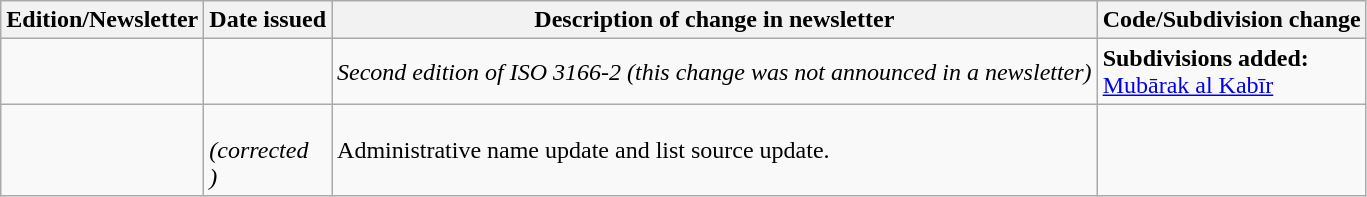<table class="wikitable">
<tr>
<th>Edition/Newsletter</th>
<th>Date issued</th>
<th>Description of change in newsletter</th>
<th>Code/Subdivision change</th>
</tr>
<tr>
<td id="II"></td>
<td></td>
<td><em>Second edition of ISO 3166-2 (this change was not announced in a newsletter)</em></td>
<td style=white-space:nowrap><strong>Subdivisions added:</strong><br>  <a href='#'>Mubārak al Kabīr</a></td>
</tr>
<tr>
<td id="II-3"></td>
<td><br> <em>(corrected<br> )</em></td>
<td>Administrative name update and list source update.</td>
<td></td>
</tr>
</table>
